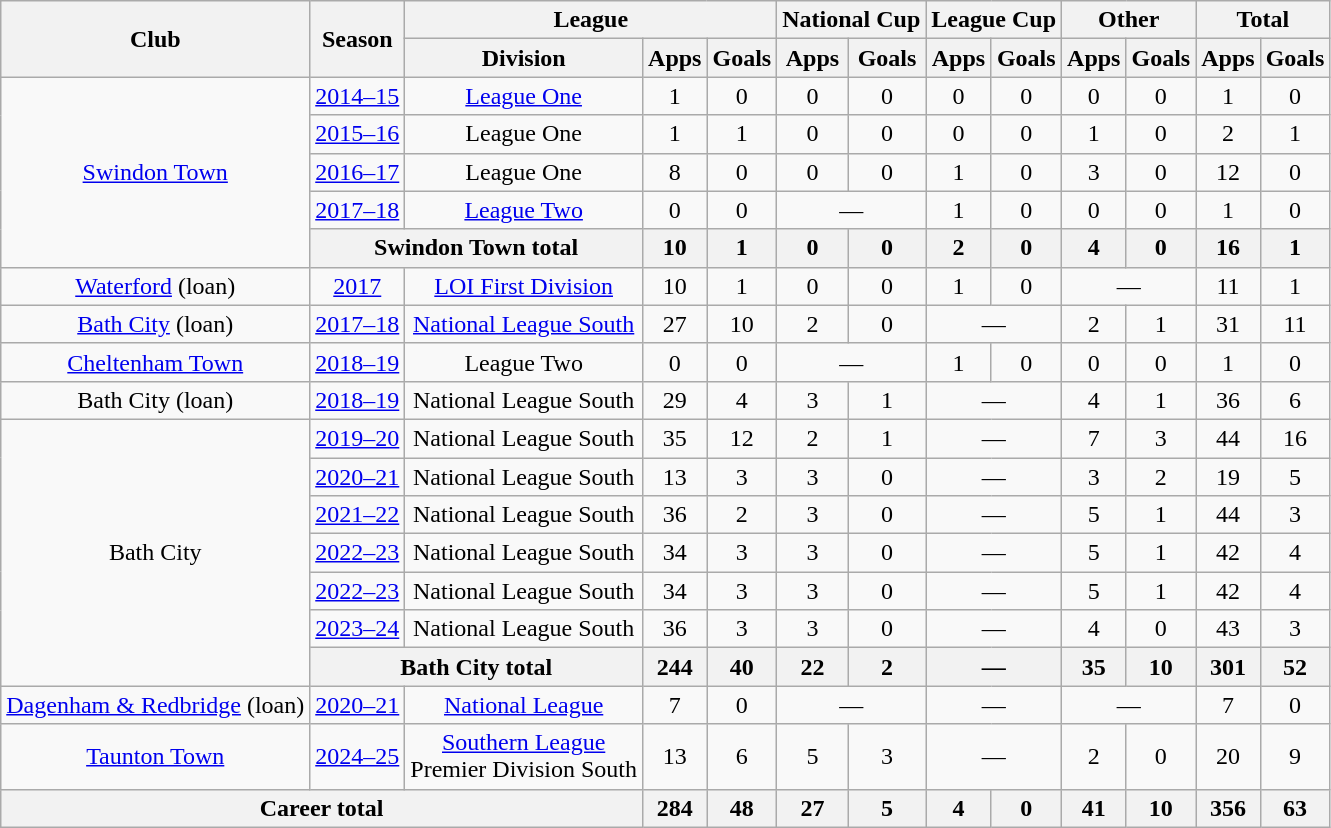<table class=wikitable style="text-align: center">
<tr>
<th rowspan=2>Club</th>
<th rowspan=2>Season</th>
<th colspan=3>League</th>
<th colspan=2>National Cup</th>
<th colspan=2>League Cup</th>
<th colspan=2>Other</th>
<th colspan=2>Total</th>
</tr>
<tr>
<th>Division</th>
<th>Apps</th>
<th>Goals</th>
<th>Apps</th>
<th>Goals</th>
<th>Apps</th>
<th>Goals</th>
<th>Apps</th>
<th>Goals</th>
<th>Apps</th>
<th>Goals</th>
</tr>
<tr>
<td rowspan=5><a href='#'>Swindon Town</a></td>
<td><a href='#'>2014–15</a></td>
<td><a href='#'>League One</a></td>
<td>1</td>
<td>0</td>
<td>0</td>
<td>0</td>
<td>0</td>
<td>0</td>
<td>0</td>
<td>0</td>
<td>1</td>
<td>0</td>
</tr>
<tr>
<td><a href='#'>2015–16</a></td>
<td>League One</td>
<td>1</td>
<td>1</td>
<td>0</td>
<td>0</td>
<td>0</td>
<td>0</td>
<td>1</td>
<td>0</td>
<td>2</td>
<td>1</td>
</tr>
<tr>
<td><a href='#'>2016–17</a></td>
<td>League One</td>
<td>8</td>
<td>0</td>
<td>0</td>
<td>0</td>
<td>1</td>
<td>0</td>
<td>3</td>
<td>0</td>
<td>12</td>
<td>0</td>
</tr>
<tr>
<td><a href='#'>2017–18</a></td>
<td><a href='#'>League Two</a></td>
<td>0</td>
<td>0</td>
<td colspan=2>—</td>
<td>1</td>
<td>0</td>
<td>0</td>
<td>0</td>
<td>1</td>
<td>0</td>
</tr>
<tr>
<th colspan=2>Swindon Town total</th>
<th>10</th>
<th>1</th>
<th>0</th>
<th>0</th>
<th>2</th>
<th>0</th>
<th>4</th>
<th>0</th>
<th>16</th>
<th>1</th>
</tr>
<tr>
<td><a href='#'>Waterford</a> (loan)</td>
<td><a href='#'>2017</a></td>
<td><a href='#'>LOI First Division</a></td>
<td>10</td>
<td>1</td>
<td>0</td>
<td>0</td>
<td>1</td>
<td>0</td>
<td colspan=2>—</td>
<td>11</td>
<td>1</td>
</tr>
<tr>
<td><a href='#'>Bath City</a> (loan)</td>
<td><a href='#'>2017–18</a></td>
<td><a href='#'>National League South</a></td>
<td>27</td>
<td>10</td>
<td>2</td>
<td>0</td>
<td colspan=2>—</td>
<td>2</td>
<td>1</td>
<td>31</td>
<td>11</td>
</tr>
<tr>
<td><a href='#'>Cheltenham Town</a></td>
<td><a href='#'>2018–19</a></td>
<td>League Two</td>
<td>0</td>
<td>0</td>
<td colspan=2>—</td>
<td>1</td>
<td>0</td>
<td>0</td>
<td>0</td>
<td>1</td>
<td>0</td>
</tr>
<tr>
<td>Bath City (loan)</td>
<td><a href='#'>2018–19</a></td>
<td>National League South</td>
<td>29</td>
<td>4</td>
<td>3</td>
<td>1</td>
<td colspan=2>—</td>
<td>4</td>
<td>1</td>
<td>36</td>
<td>6</td>
</tr>
<tr>
<td rowspan=7>Bath City</td>
<td><a href='#'>2019–20</a></td>
<td>National League South</td>
<td>35</td>
<td>12</td>
<td>2</td>
<td>1</td>
<td colspan=2>—</td>
<td>7</td>
<td>3</td>
<td>44</td>
<td>16</td>
</tr>
<tr>
<td><a href='#'>2020–21</a></td>
<td>National League South</td>
<td>13</td>
<td>3</td>
<td>3</td>
<td>0</td>
<td colspan=2>—</td>
<td>3</td>
<td>2</td>
<td>19</td>
<td>5</td>
</tr>
<tr>
<td><a href='#'>2021–22</a></td>
<td>National League South</td>
<td>36</td>
<td>2</td>
<td>3</td>
<td>0</td>
<td colspan=2>—</td>
<td>5</td>
<td>1</td>
<td>44</td>
<td>3</td>
</tr>
<tr>
<td><a href='#'>2022–23</a></td>
<td>National League South</td>
<td>34</td>
<td>3</td>
<td>3</td>
<td>0</td>
<td colspan=2>—</td>
<td>5</td>
<td>1</td>
<td>42</td>
<td>4</td>
</tr>
<tr>
<td><a href='#'>2022–23</a></td>
<td>National League South</td>
<td>34</td>
<td>3</td>
<td>3</td>
<td>0</td>
<td colspan=2>—</td>
<td>5</td>
<td>1</td>
<td>42</td>
<td>4</td>
</tr>
<tr>
<td><a href='#'>2023–24</a></td>
<td>National League South</td>
<td>36</td>
<td>3</td>
<td>3</td>
<td>0</td>
<td colspan=2>—</td>
<td>4</td>
<td>0</td>
<td>43</td>
<td>3</td>
</tr>
<tr>
<th colspan=2>Bath City total</th>
<th>244</th>
<th>40</th>
<th>22</th>
<th>2</th>
<th colspan=2>—</th>
<th>35</th>
<th>10</th>
<th>301</th>
<th>52</th>
</tr>
<tr>
<td><a href='#'>Dagenham & Redbridge</a> (loan)</td>
<td><a href='#'>2020–21</a></td>
<td><a href='#'>National League</a></td>
<td>7</td>
<td>0</td>
<td colspan=2>—</td>
<td colspan=2>—</td>
<td colspan=2>—</td>
<td>7</td>
<td>0</td>
</tr>
<tr>
<td><a href='#'>Taunton Town</a></td>
<td><a href='#'>2024–25</a></td>
<td><a href='#'>Southern League</a><br>Premier Division South</td>
<td>13</td>
<td>6</td>
<td>5</td>
<td>3</td>
<td colspan=2>—</td>
<td>2</td>
<td>0</td>
<td>20</td>
<td>9</td>
</tr>
<tr>
<th colspan=3>Career total</th>
<th>284</th>
<th>48</th>
<th>27</th>
<th>5</th>
<th>4</th>
<th>0</th>
<th>41</th>
<th>10</th>
<th>356</th>
<th>63</th>
</tr>
</table>
